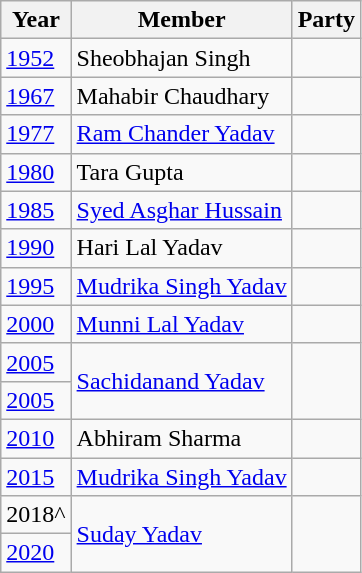<table class="wikitable sortable">
<tr>
<th>Year</th>
<th>Member</th>
<th colspan="2">Party</th>
</tr>
<tr>
<td><a href='#'>1952</a></td>
<td>Sheobhajan Singh</td>
<td></td>
</tr>
<tr>
<td><a href='#'>1967</a></td>
<td>Mahabir Chaudhary</td>
<td></td>
</tr>
<tr>
<td><a href='#'>1977</a></td>
<td><a href='#'>Ram Chander Yadav</a></td>
<td></td>
</tr>
<tr>
<td><a href='#'>1980</a></td>
<td>Tara Gupta</td>
<td></td>
</tr>
<tr>
<td><a href='#'>1985</a></td>
<td><a href='#'>Syed Asghar Hussain</a></td>
<td></td>
</tr>
<tr>
<td><a href='#'>1990</a></td>
<td>Hari Lal Yadav</td>
<td></td>
</tr>
<tr>
<td><a href='#'>1995</a></td>
<td><a href='#'>Mudrika Singh Yadav</a></td>
<td></td>
</tr>
<tr>
<td><a href='#'>2000</a></td>
<td><a href='#'>Munni Lal Yadav</a></td>
<td></td>
</tr>
<tr>
<td><a href='#'>2005</a></td>
<td rowspan="2"><a href='#'>Sachidanand Yadav</a></td>
</tr>
<tr>
<td><a href='#'>2005</a></td>
</tr>
<tr>
<td><a href='#'>2010</a></td>
<td>Abhiram Sharma</td>
<td></td>
</tr>
<tr>
<td><a href='#'>2015</a></td>
<td><a href='#'>Mudrika Singh Yadav</a></td>
<td></td>
</tr>
<tr>
<td>2018^</td>
<td rowspan="2"><a href='#'>Suday Yadav</a></td>
</tr>
<tr>
<td><a href='#'>2020</a></td>
</tr>
</table>
